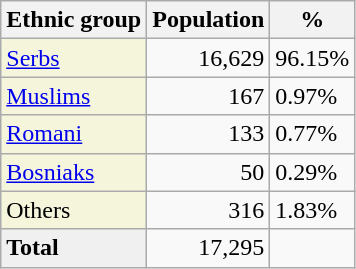<table class="wikitable">
<tr>
<th>Ethnic group</th>
<th>Population</th>
<th>%</th>
</tr>
<tr>
<td style="background:#F5F5DC;"><a href='#'>Serbs</a></td>
<td align="right">16,629</td>
<td>96.15%</td>
</tr>
<tr>
<td style="background:#F5F5DC;"><a href='#'>Muslims</a></td>
<td align="right">167</td>
<td>0.97%</td>
</tr>
<tr>
<td style="background:#F5F5DC;"><a href='#'>Romani</a></td>
<td align="right">133</td>
<td>0.77%</td>
</tr>
<tr>
<td style="background:#F5F5DC;"><a href='#'>Bosniaks</a></td>
<td align="right">50</td>
<td>0.29%</td>
</tr>
<tr>
<td style="background:#F5F5DC;">Others</td>
<td align="right">316</td>
<td>1.83%</td>
</tr>
<tr>
<td style="background:#F0F0F0;"><strong>Total</strong></td>
<td align="right">17,295</td>
<td></td>
</tr>
</table>
